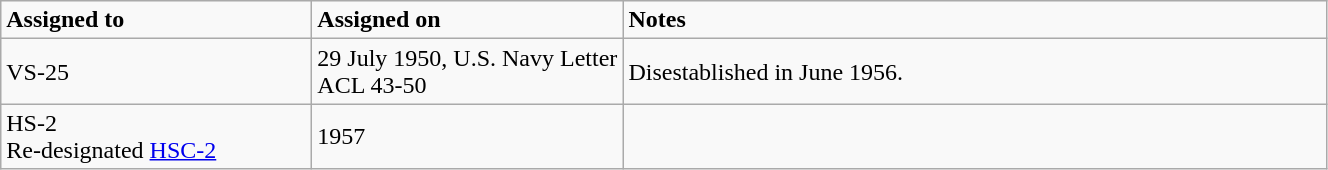<table class="wikitable" style="width: 70%;">
<tr>
<td style="width: 200px;"><strong>Assigned to</strong></td>
<td style="width: 200px;"><strong>Assigned on</strong></td>
<td><strong>Notes</strong></td>
</tr>
<tr>
<td>VS-25</td>
<td>29 July 1950, U.S. Navy Letter ACL 43-50</td>
<td>Disestablished in June 1956.</td>
</tr>
<tr>
<td>HS-2<br>Re-designated <a href='#'>HSC-2</a></td>
<td>1957</td>
<td></td>
</tr>
</table>
